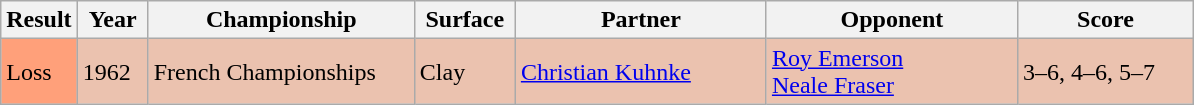<table class="wikitable">
<tr>
<th>Result</th>
<th style="width:40px">Year</th>
<th style="width:170px">Championship</th>
<th style="width:60px">Surface</th>
<th style="width:160px">Partner</th>
<th style="width:160px">Opponent</th>
<th style="width:110px" class="unsortable">Score</th>
</tr>
<tr style="background:#ebc2af;">
<td style="background:#ffa07a;">Loss</td>
<td>1962</td>
<td>French Championships</td>
<td>Clay</td>
<td> <a href='#'>Christian Kuhnke</a></td>
<td> <a href='#'>Roy Emerson</a> <br>  <a href='#'>Neale Fraser</a></td>
<td>3–6, 4–6, 5–7</td>
</tr>
</table>
